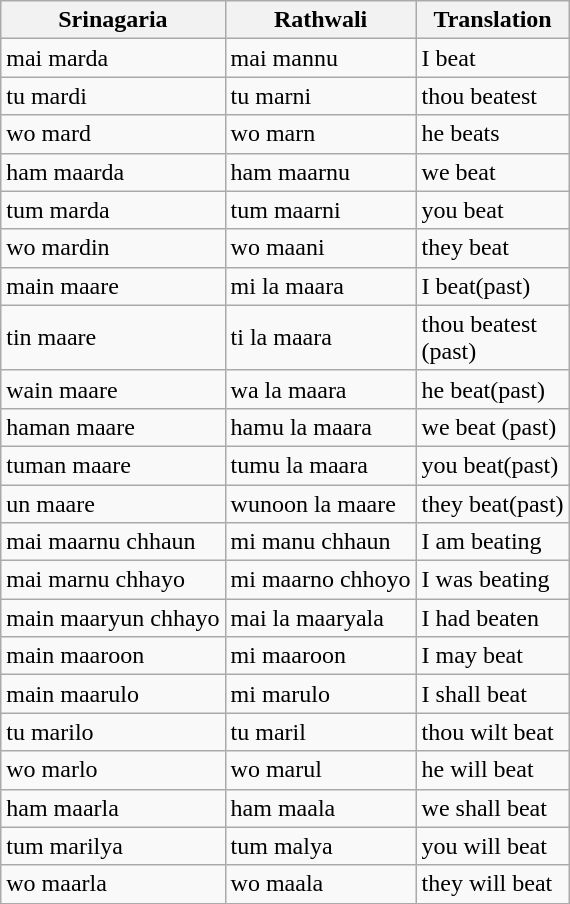<table class="wikitable">
<tr>
<th>Srinagaria</th>
<th>Rathwali</th>
<th>Translation</th>
</tr>
<tr>
<td>mai marda</td>
<td>mai mannu</td>
<td>I beat</td>
</tr>
<tr>
<td>tu mardi</td>
<td>tu marni</td>
<td>thou beatest</td>
</tr>
<tr>
<td>wo mard</td>
<td>wo marn</td>
<td>he beats</td>
</tr>
<tr>
<td>ham maarda</td>
<td>ham maarnu</td>
<td>we beat</td>
</tr>
<tr>
<td>tum marda</td>
<td>tum maarni</td>
<td>you beat</td>
</tr>
<tr>
<td>wo mardin</td>
<td>wo maani</td>
<td>they beat</td>
</tr>
<tr>
<td>main maare</td>
<td>mi la maara</td>
<td>I beat(past)</td>
</tr>
<tr>
<td>tin maare</td>
<td>ti la maara</td>
<td>thou beatest<br>(past)</td>
</tr>
<tr>
<td>wain maare</td>
<td>wa la maara</td>
<td>he beat(past)</td>
</tr>
<tr>
<td>haman maare</td>
<td>hamu la maara</td>
<td>we beat (past)</td>
</tr>
<tr>
<td>tuman maare</td>
<td>tumu la maara</td>
<td>you beat(past)</td>
</tr>
<tr>
<td>un maare</td>
<td>wunoon la maare</td>
<td>they beat(past)</td>
</tr>
<tr>
<td>mai maarnu chhaun</td>
<td>mi manu chhaun</td>
<td>I am beating</td>
</tr>
<tr>
<td>mai marnu chhayo</td>
<td>mi maarno chhoyo</td>
<td>I was beating</td>
</tr>
<tr>
<td>main maaryun chhayo</td>
<td>mai la maaryala</td>
<td>I had beaten</td>
</tr>
<tr>
<td>main maaroon</td>
<td>mi maaroon</td>
<td>I may beat</td>
</tr>
<tr>
<td>main maarulo</td>
<td>mi marulo</td>
<td>I shall beat</td>
</tr>
<tr>
<td>tu marilo</td>
<td>tu maril</td>
<td>thou wilt beat</td>
</tr>
<tr>
<td>wo marlo</td>
<td>wo marul</td>
<td>he will beat</td>
</tr>
<tr>
<td>ham maarla</td>
<td>ham maala</td>
<td>we shall beat</td>
</tr>
<tr>
<td>tum marilya</td>
<td>tum malya</td>
<td>you will beat</td>
</tr>
<tr>
<td>wo maarla</td>
<td>wo maala</td>
<td>they will beat</td>
</tr>
</table>
